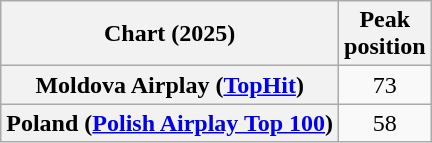<table class="wikitable plainrowheaders" style="text-align:center">
<tr>
<th scope="col">Chart (2025)</th>
<th scope="col">Peak<br>position</th>
</tr>
<tr>
<th scope="row">Moldova Airplay (<a href='#'>TopHit</a>)</th>
<td>73</td>
</tr>
<tr>
<th scope="row">Poland (<a href='#'>Polish Airplay Top 100</a>)</th>
<td>58</td>
</tr>
</table>
